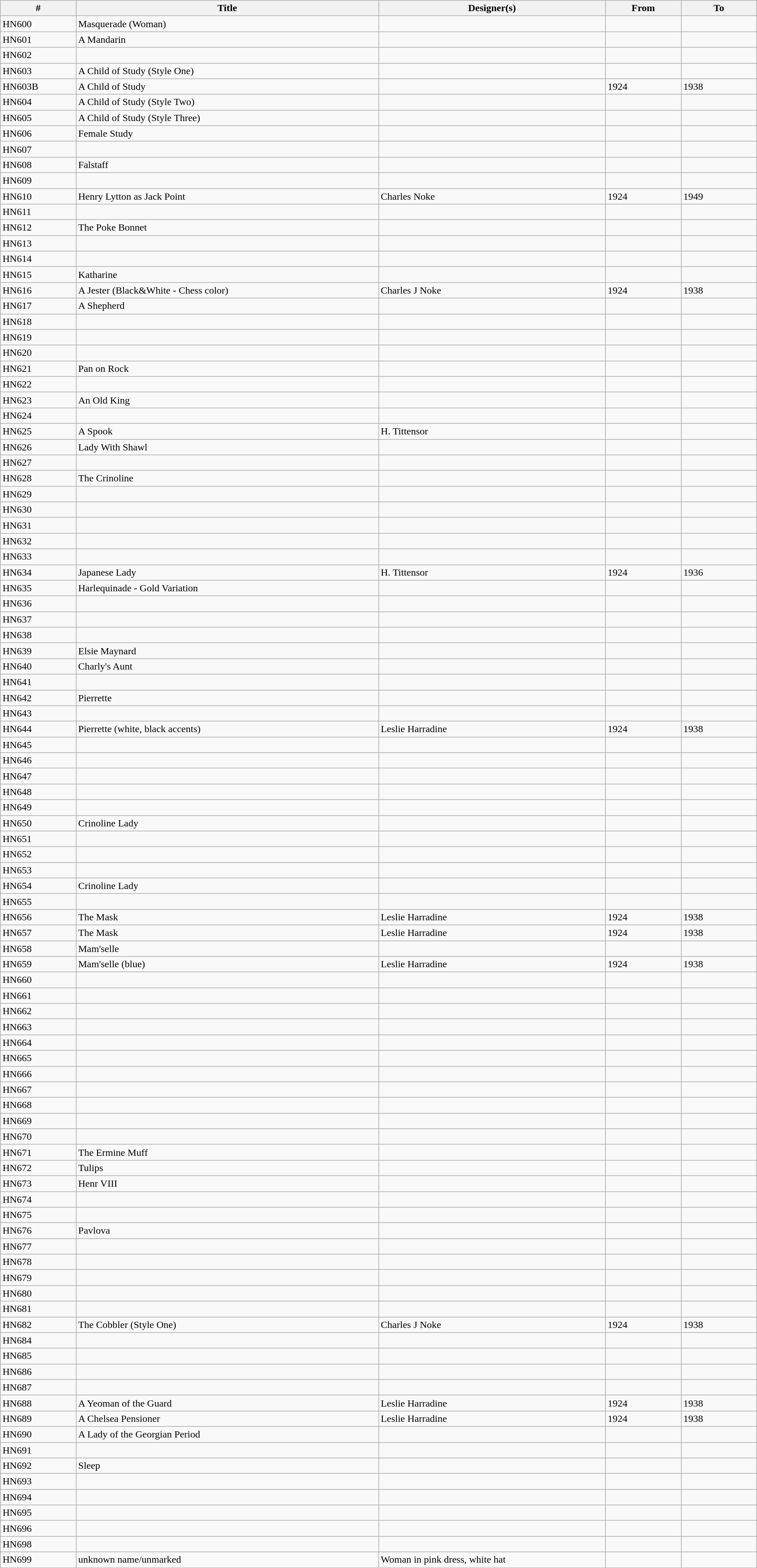<table class="wikitable collapsible" width="97%" border="1" cellpadding="1" cellspacing="0" align="centre">
<tr>
<th width=10%>#</th>
<th width=40%>Title</th>
<th width=30%>Designer(s)</th>
<th width=10%>From</th>
<th width=10%>To</th>
</tr>
<tr>
<td>HN600</td>
<td>Masquerade (Woman)</td>
<td></td>
<td></td>
<td></td>
</tr>
<tr>
<td>HN601</td>
<td>A Mandarin</td>
<td></td>
<td></td>
<td></td>
</tr>
<tr>
<td>HN602</td>
<td></td>
<td></td>
<td></td>
<td></td>
</tr>
<tr>
<td>HN603</td>
<td>A Child of Study (Style One)</td>
<td></td>
<td></td>
<td></td>
</tr>
<tr>
<td>HN603B</td>
<td>A Child of Study</td>
<td></td>
<td>1924</td>
<td>1938</td>
</tr>
<tr>
<td>HN604</td>
<td>A Child of Study (Style Two)</td>
<td></td>
<td></td>
<td></td>
</tr>
<tr>
<td>HN605</td>
<td>A Child of Study (Style Three)</td>
<td></td>
<td></td>
<td></td>
</tr>
<tr>
<td>HN606</td>
<td>Female Study</td>
<td></td>
<td></td>
<td></td>
</tr>
<tr>
<td>HN607</td>
<td></td>
<td></td>
<td></td>
<td></td>
</tr>
<tr>
<td>HN608</td>
<td>Falstaff</td>
<td></td>
<td></td>
<td></td>
</tr>
<tr>
<td>HN609</td>
<td></td>
<td></td>
<td></td>
<td></td>
</tr>
<tr>
<td>HN610</td>
<td>Henry Lytton as Jack Point</td>
<td>Charles Noke</td>
<td>1924</td>
<td>1949</td>
</tr>
<tr>
<td>HN611</td>
<td></td>
<td></td>
<td></td>
<td></td>
</tr>
<tr>
<td>HN612</td>
<td>The Poke Bonnet</td>
<td></td>
<td></td>
<td></td>
</tr>
<tr>
<td>HN613</td>
<td></td>
<td></td>
<td></td>
<td></td>
</tr>
<tr>
<td>HN614</td>
<td></td>
<td></td>
<td></td>
<td></td>
</tr>
<tr>
<td>HN615</td>
<td>Katharine</td>
<td></td>
<td></td>
<td></td>
</tr>
<tr>
<td>HN616</td>
<td>A Jester (Black&White - Chess color)</td>
<td>Charles J Noke</td>
<td>1924</td>
<td>1938</td>
</tr>
<tr>
<td>HN617</td>
<td>A Shepherd</td>
<td></td>
<td></td>
<td></td>
</tr>
<tr>
<td>HN618</td>
<td></td>
<td></td>
<td></td>
<td></td>
</tr>
<tr>
<td>HN619</td>
<td></td>
<td></td>
<td></td>
<td></td>
</tr>
<tr>
<td>HN620</td>
<td></td>
<td></td>
<td></td>
<td></td>
</tr>
<tr>
<td>HN621</td>
<td>Pan on Rock</td>
<td></td>
<td></td>
<td></td>
</tr>
<tr>
<td>HN622</td>
<td></td>
<td></td>
<td></td>
<td></td>
</tr>
<tr>
<td>HN623</td>
<td>An Old King</td>
<td></td>
<td></td>
<td></td>
</tr>
<tr>
<td>HN624</td>
<td></td>
<td></td>
<td></td>
<td></td>
</tr>
<tr>
<td>HN625</td>
<td>A Spook</td>
<td>H. Tittensor</td>
<td></td>
<td></td>
</tr>
<tr>
<td>HN626</td>
<td>Lady With Shawl</td>
<td></td>
<td></td>
<td></td>
</tr>
<tr>
<td>HN627</td>
<td></td>
<td></td>
<td></td>
<td></td>
</tr>
<tr>
<td>HN628</td>
<td>The Crinoline</td>
<td></td>
<td></td>
<td></td>
</tr>
<tr>
<td>HN629</td>
<td></td>
<td></td>
<td></td>
<td></td>
</tr>
<tr>
<td>HN630</td>
<td></td>
<td></td>
<td></td>
<td></td>
</tr>
<tr>
<td>HN631</td>
<td></td>
<td></td>
<td></td>
<td></td>
</tr>
<tr>
<td>HN632</td>
<td></td>
<td></td>
<td></td>
<td></td>
</tr>
<tr>
<td>HN633</td>
<td></td>
<td></td>
<td></td>
<td></td>
</tr>
<tr>
<td>HN634</td>
<td>Japanese Lady</td>
<td>H. Tittensor</td>
<td>1924</td>
<td>1936</td>
</tr>
<tr>
<td>HN635</td>
<td>Harlequinade - Gold Variation</td>
<td></td>
<td></td>
<td></td>
</tr>
<tr>
<td>HN636</td>
<td></td>
<td></td>
<td></td>
<td></td>
</tr>
<tr>
<td>HN637</td>
<td></td>
<td></td>
<td></td>
<td></td>
</tr>
<tr>
<td>HN638</td>
<td></td>
<td></td>
<td></td>
<td></td>
</tr>
<tr>
<td>HN639</td>
<td>Elsie Maynard</td>
<td></td>
<td></td>
<td></td>
</tr>
<tr>
<td>HN640</td>
<td>Charly's Aunt</td>
<td></td>
<td></td>
<td></td>
</tr>
<tr>
<td>HN641</td>
<td></td>
<td></td>
<td></td>
<td></td>
</tr>
<tr>
<td>HN642</td>
<td>Pierrette</td>
<td></td>
<td></td>
<td></td>
</tr>
<tr>
<td>HN643</td>
<td></td>
<td></td>
<td></td>
<td></td>
</tr>
<tr>
<td>HN644</td>
<td>Pierrette (white, black accents)</td>
<td>Leslie Harradine</td>
<td>1924</td>
<td>1938</td>
</tr>
<tr>
<td>HN645</td>
<td></td>
<td></td>
<td></td>
<td></td>
</tr>
<tr>
<td>HN646</td>
<td></td>
<td></td>
<td></td>
<td></td>
</tr>
<tr>
<td>HN647</td>
<td></td>
<td></td>
<td></td>
<td></td>
</tr>
<tr>
<td>HN648</td>
<td></td>
<td></td>
<td></td>
<td></td>
</tr>
<tr>
<td>HN649</td>
<td></td>
<td></td>
<td></td>
<td></td>
</tr>
<tr>
<td>HN650</td>
<td>Crinoline Lady</td>
<td></td>
<td></td>
<td></td>
</tr>
<tr>
<td>HN651</td>
<td></td>
<td></td>
<td></td>
<td></td>
</tr>
<tr>
<td>HN652</td>
<td></td>
<td></td>
<td></td>
<td></td>
</tr>
<tr>
<td>HN653</td>
<td></td>
<td></td>
<td></td>
<td></td>
</tr>
<tr>
<td>HN654</td>
<td>Crinoline Lady</td>
<td></td>
<td></td>
<td></td>
</tr>
<tr>
<td>HN655</td>
<td></td>
<td></td>
<td></td>
<td></td>
</tr>
<tr>
<td>HN656</td>
<td>The Mask</td>
<td>Leslie Harradine</td>
<td>1924</td>
<td>1938</td>
</tr>
<tr>
<td>HN657</td>
<td>The Mask</td>
<td>Leslie Harradine</td>
<td>1924</td>
<td>1938</td>
</tr>
<tr>
<td>HN658</td>
<td>Mam'selle</td>
<td></td>
<td></td>
<td></td>
</tr>
<tr>
<td>HN659</td>
<td>Mam'selle (blue)</td>
<td>Leslie Harradine</td>
<td>1924</td>
<td>1938</td>
</tr>
<tr>
<td>HN660</td>
<td></td>
<td></td>
<td></td>
<td></td>
</tr>
<tr>
<td>HN661</td>
<td></td>
<td></td>
<td></td>
<td></td>
</tr>
<tr>
<td>HN662</td>
<td></td>
<td></td>
<td></td>
<td></td>
</tr>
<tr>
<td>HN663</td>
<td></td>
<td></td>
<td></td>
<td></td>
</tr>
<tr>
<td>HN664</td>
<td></td>
<td></td>
<td></td>
<td></td>
</tr>
<tr>
<td>HN665</td>
<td></td>
<td></td>
<td></td>
<td></td>
</tr>
<tr>
<td>HN666</td>
<td></td>
<td></td>
<td></td>
<td></td>
</tr>
<tr>
<td>HN667</td>
<td></td>
<td></td>
<td></td>
<td></td>
</tr>
<tr>
<td>HN668</td>
<td></td>
<td></td>
<td></td>
<td></td>
</tr>
<tr>
<td>HN669</td>
<td></td>
<td></td>
<td></td>
<td></td>
</tr>
<tr>
<td>HN670</td>
<td></td>
<td></td>
<td></td>
<td></td>
</tr>
<tr>
<td>HN671</td>
<td>The Ermine Muff</td>
<td></td>
<td></td>
<td></td>
</tr>
<tr>
<td>HN672</td>
<td>Tulips</td>
<td></td>
<td></td>
<td></td>
</tr>
<tr>
<td>HN673</td>
<td>Henr VIII</td>
<td></td>
<td></td>
<td></td>
</tr>
<tr>
<td>HN674</td>
<td></td>
<td></td>
<td></td>
<td></td>
</tr>
<tr>
<td>HN675</td>
<td></td>
<td></td>
<td></td>
<td></td>
</tr>
<tr>
<td>HN676</td>
<td>Pavlova</td>
<td></td>
<td></td>
<td></td>
</tr>
<tr>
<td>HN677</td>
<td></td>
<td></td>
<td></td>
<td></td>
</tr>
<tr>
<td>HN678</td>
<td></td>
<td></td>
<td></td>
<td></td>
</tr>
<tr>
<td>HN679</td>
<td></td>
<td></td>
<td></td>
<td></td>
</tr>
<tr>
<td>HN680</td>
<td></td>
<td></td>
<td></td>
<td></td>
</tr>
<tr>
<td>HN681</td>
<td></td>
<td></td>
<td></td>
<td></td>
</tr>
<tr>
<td>HN682</td>
<td>The Cobbler (Style One)</td>
<td>Charles J Noke</td>
<td>1924</td>
<td>1938</td>
</tr>
<tr>
<td>HN684</td>
<td></td>
<td></td>
<td></td>
<td></td>
</tr>
<tr>
<td>HN685</td>
<td></td>
<td></td>
<td></td>
<td></td>
</tr>
<tr>
<td>HN686</td>
<td></td>
<td></td>
<td></td>
<td></td>
</tr>
<tr>
<td>HN687</td>
<td></td>
<td></td>
<td></td>
<td></td>
</tr>
<tr>
<td>HN688</td>
<td>A Yeoman of the Guard</td>
<td>Leslie Harradine</td>
<td>1924</td>
<td>1938</td>
</tr>
<tr>
<td>HN689</td>
<td>A Chelsea Pensioner</td>
<td>Leslie Harradine</td>
<td>1924</td>
<td>1938</td>
</tr>
<tr>
<td>HN690</td>
<td>A Lady of the Georgian Period</td>
<td></td>
<td></td>
<td></td>
</tr>
<tr>
<td>HN691</td>
<td></td>
<td></td>
<td></td>
<td></td>
</tr>
<tr>
<td>HN692</td>
<td>Sleep</td>
<td></td>
<td></td>
<td></td>
</tr>
<tr>
<td>HN693</td>
<td></td>
<td></td>
<td></td>
<td></td>
</tr>
<tr>
<td>HN694</td>
<td></td>
<td></td>
<td></td>
<td></td>
</tr>
<tr>
<td>HN695</td>
<td></td>
<td></td>
<td></td>
<td></td>
</tr>
<tr>
<td>HN696</td>
<td></td>
<td></td>
<td></td>
<td></td>
</tr>
<tr>
<td>HN698</td>
<td></td>
<td></td>
<td></td>
<td></td>
</tr>
<tr>
<td>HN699</td>
<td>unknown name/unmarked</td>
<td>Woman in pink dress, white hat</td>
<td></td>
<td></td>
</tr>
<tr>
</tr>
</table>
